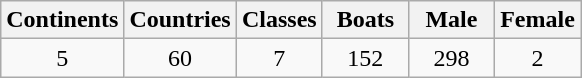<table class="wikitable">
<tr>
<th width=50>Continents</th>
<th width=50>Countries</th>
<th width=50>Classes</th>
<th width=50>Boats</th>
<th width=50>Male</th>
<th width=50>Female</th>
</tr>
<tr>
<td align="center">5</td>
<td align="center">60</td>
<td align="center">7</td>
<td align="center">152</td>
<td align="center">298</td>
<td align="center">2</td>
</tr>
</table>
